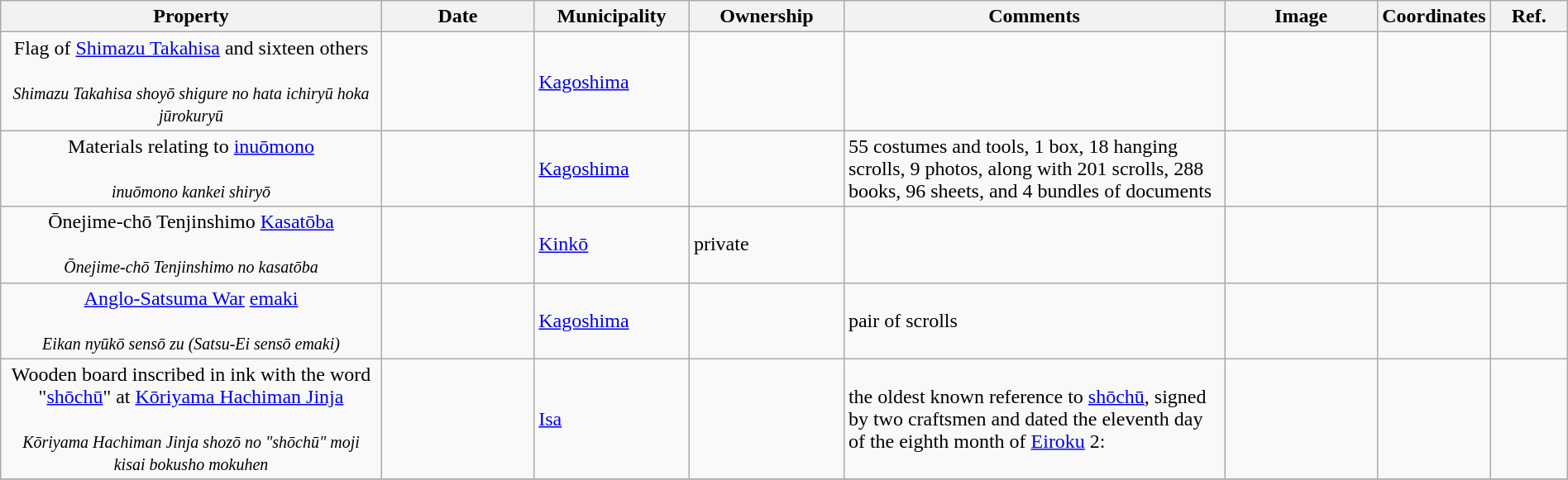<table class="wikitable sortable"  style="width:100%;">
<tr>
<th width="25%" align="left">Property</th>
<th width="10%" align="left" data-sort-type="number">Date</th>
<th width="10%" align="left">Municipality</th>
<th width="10%" align="left">Ownership</th>
<th width="25%" align="left" class="unsortable">Comments</th>
<th width="10%" align="left" class="unsortable">Image</th>
<th width="5%" align="left" class="unsortable">Coordinates</th>
<th width="5%" align="left" class="unsortable">Ref.</th>
</tr>
<tr>
<td align="center">Flag of <a href='#'>Shimazu Takahisa</a> and sixteen others<br><br><small><em>Shimazu Takahisa shoyō shigure no hata ichiryū hoka jūrokuryū</em></small></td>
<td></td>
<td><a href='#'>Kagoshima</a></td>
<td></td>
<td></td>
<td></td>
<td></td>
<td></td>
</tr>
<tr>
<td align="center">Materials relating to <a href='#'>inuōmono</a><br><br><small><em>inuōmono kankei shiryō</em></small></td>
<td></td>
<td><a href='#'>Kagoshima</a></td>
<td></td>
<td>55 costumes and tools, 1 box, 18 hanging scrolls, 9 photos, along with 201 scrolls, 288 books, 96 sheets, and 4 bundles of documents</td>
<td></td>
<td></td>
<td></td>
</tr>
<tr>
<td align="center">Ōnejime-chō Tenjinshimo <a href='#'>Kasatōba</a><br><br><small><em>Ōnejime-chō Tenjinshimo no kasatōba</em></small></td>
<td></td>
<td><a href='#'>Kinkō</a></td>
<td>private</td>
<td></td>
<td></td>
<td></td>
<td></td>
</tr>
<tr>
<td align="center"><a href='#'>Anglo-Satsuma War</a> <a href='#'>emaki</a><br><br><small><em>Eikan nyūkō sensō zu (Satsu-Ei sensō emaki)</em></small></td>
<td></td>
<td><a href='#'>Kagoshima</a></td>
<td></td>
<td>pair of scrolls</td>
<td></td>
<td></td>
<td></td>
</tr>
<tr>
<td align="center">Wooden board inscribed in ink with the word "<a href='#'>shōchū</a>" at <a href='#'>Kōriyama Hachiman Jinja</a><br><br><small><em>Kōriyama Hachiman Jinja shozō no "shōchū" moji kisai bokusho mokuhen</em></small></td>
<td></td>
<td><a href='#'>Isa</a></td>
<td></td>
<td>the oldest known reference to <a href='#'>shōchū</a>, signed by two craftsmen and dated the eleventh day of the eighth month of <a href='#'>Eiroku</a> 2: </td>
<td></td>
<td></td>
<td></td>
</tr>
<tr>
</tr>
</table>
